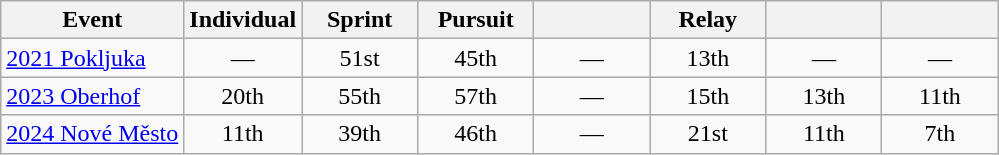<table class="wikitable" style="text-align: center;">
<tr ">
<th>Event</th>
<th style="width:70px;">Individual</th>
<th style="width:70px;">Sprint</th>
<th style="width:70px;">Pursuit</th>
<th style="width:70px;"></th>
<th style="width:70px;">Relay</th>
<th style="width:70px;"></th>
<th style="width:70px;"></th>
</tr>
<tr>
<td align=left> <a href='#'>2021 Pokljuka</a></td>
<td>—</td>
<td>51st</td>
<td>45th</td>
<td>—</td>
<td>13th</td>
<td>—</td>
<td>—</td>
</tr>
<tr>
<td align=left> <a href='#'>2023 Oberhof</a></td>
<td>20th</td>
<td>55th</td>
<td>57th</td>
<td>—</td>
<td>15th</td>
<td>13th</td>
<td>11th</td>
</tr>
<tr>
<td align=left> <a href='#'>2024 Nové Město</a></td>
<td>11th</td>
<td>39th</td>
<td>46th</td>
<td>—</td>
<td>21st</td>
<td>11th</td>
<td>7th</td>
</tr>
</table>
